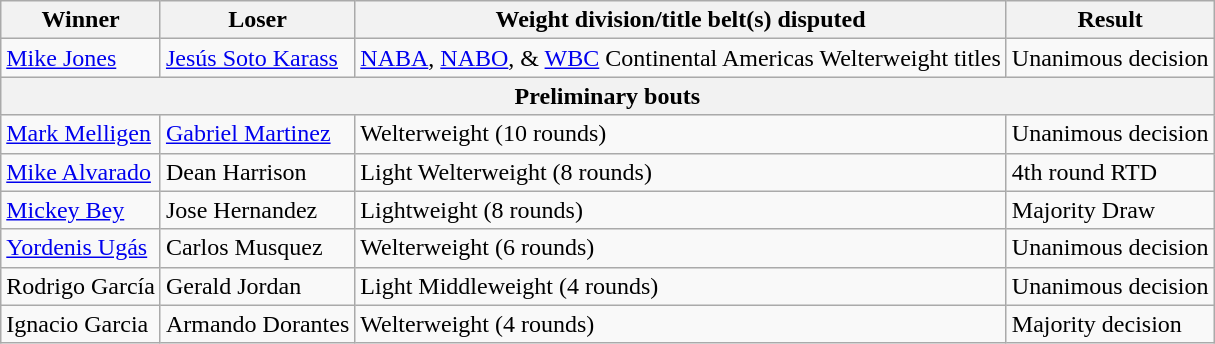<table class=wikitable>
<tr>
<th>Winner</th>
<th>Loser</th>
<th>Weight division/title belt(s) disputed</th>
<th>Result</th>
</tr>
<tr>
<td> <a href='#'>Mike Jones</a></td>
<td> <a href='#'>Jesús Soto Karass</a></td>
<td><a href='#'>NABA</a>, <a href='#'>NABO</a>, & <a href='#'>WBC</a> Continental Americas Welterweight titles</td>
<td>Unanimous decision</td>
</tr>
<tr>
<th colspan=4>Preliminary bouts</th>
</tr>
<tr>
<td> <a href='#'>Mark Melligen</a></td>
<td> <a href='#'>Gabriel Martinez</a></td>
<td>Welterweight (10 rounds)</td>
<td>Unanimous decision</td>
</tr>
<tr>
<td> <a href='#'>Mike Alvarado</a></td>
<td> Dean Harrison</td>
<td>Light Welterweight (8 rounds)</td>
<td>4th round RTD</td>
</tr>
<tr>
<td> <a href='#'>Mickey Bey</a></td>
<td> Jose Hernandez</td>
<td>Lightweight (8 rounds)</td>
<td>Majority Draw</td>
</tr>
<tr>
<td> <a href='#'>Yordenis Ugás</a></td>
<td> Carlos Musquez</td>
<td>Welterweight (6 rounds)</td>
<td>Unanimous decision</td>
</tr>
<tr>
<td> Rodrigo García</td>
<td> Gerald Jordan</td>
<td>Light Middleweight (4 rounds)</td>
<td>Unanimous decision</td>
</tr>
<tr>
<td> Ignacio Garcia</td>
<td> Armando Dorantes</td>
<td>Welterweight (4 rounds)</td>
<td>Majority decision</td>
</tr>
</table>
